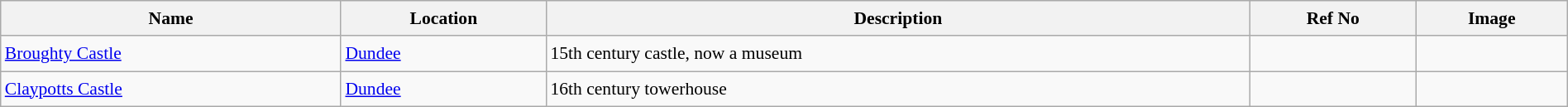<table class="wikitable sortable" style="font-size: 90%;width:100%;border:0px;text-align:left;line-height:150%;">
<tr>
<th>Name</th>
<th>Location</th>
<th class="unsortable">Description</th>
<th>Ref No</th>
<th class="unsortable">Image</th>
</tr>
<tr>
<td><a href='#'>Broughty Castle</a></td>
<td><a href='#'>Dundee</a></td>
<td>15th century castle, now a museum</td>
<td></td>
<td></td>
</tr>
<tr>
<td><a href='#'>Claypotts Castle</a></td>
<td><a href='#'>Dundee</a></td>
<td>16th century towerhouse</td>
<td></td>
<td></td>
</tr>
<tr>
</tr>
</table>
